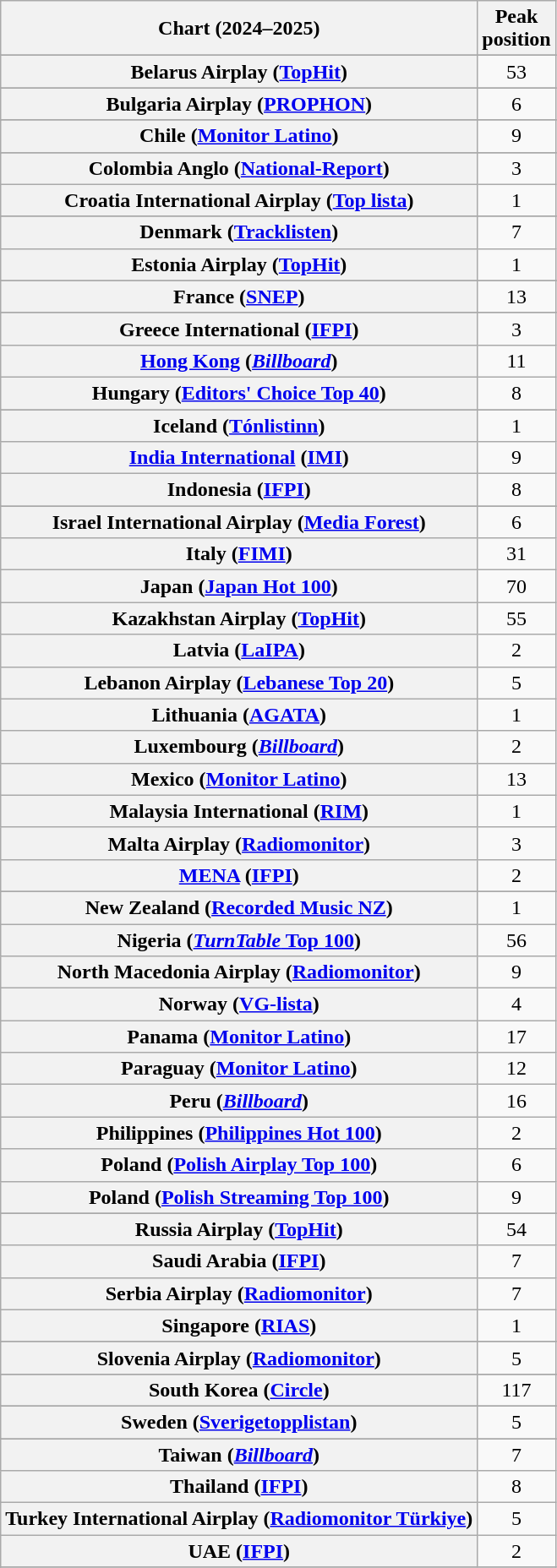<table class="wikitable sortable plainrowheaders" style="text-align:center">
<tr>
<th scope="col">Chart (2024–2025)</th>
<th scope="col">Peak<br>position</th>
</tr>
<tr>
</tr>
<tr>
</tr>
<tr>
</tr>
<tr>
<th scope="row">Belarus Airplay (<a href='#'>TopHit</a>)</th>
<td>53</td>
</tr>
<tr>
</tr>
<tr>
</tr>
<tr>
</tr>
<tr>
<th scope="row">Bulgaria Airplay (<a href='#'>PROPHON</a>)</th>
<td>6</td>
</tr>
<tr>
</tr>
<tr>
</tr>
<tr>
</tr>
<tr>
</tr>
<tr>
<th scope="row">Chile (<a href='#'>Monitor Latino</a>)</th>
<td>9</td>
</tr>
<tr>
</tr>
<tr>
<th scope="row">Colombia Anglo (<a href='#'>National-Report</a>)</th>
<td>3</td>
</tr>
<tr>
<th scope="row">Croatia International Airplay (<a href='#'>Top lista</a>)</th>
<td>1</td>
</tr>
<tr>
</tr>
<tr>
</tr>
<tr>
<th scope="row">Denmark (<a href='#'>Tracklisten</a>)</th>
<td>7</td>
</tr>
<tr>
<th scope="row">Estonia Airplay (<a href='#'>TopHit</a>)</th>
<td>1</td>
</tr>
<tr>
</tr>
<tr>
<th scope="row">France (<a href='#'>SNEP</a>)</th>
<td>13</td>
</tr>
<tr>
</tr>
<tr>
</tr>
<tr>
<th scope="row">Greece International (<a href='#'>IFPI</a>)</th>
<td>3</td>
</tr>
<tr>
<th scope="row"><a href='#'>Hong Kong</a> (<em><a href='#'>Billboard</a></em>)</th>
<td>11</td>
</tr>
<tr>
<th scope="row">Hungary (<a href='#'>Editors' Choice Top 40</a>)</th>
<td>8</td>
</tr>
<tr>
</tr>
<tr>
<th scope="row">Iceland (<a href='#'>Tónlistinn</a>)</th>
<td>1</td>
</tr>
<tr>
<th scope="row"><a href='#'>India International</a> (<a href='#'>IMI</a>)</th>
<td>9</td>
</tr>
<tr>
<th scope="row">Indonesia (<a href='#'>IFPI</a>)</th>
<td>8</td>
</tr>
<tr>
</tr>
<tr>
<th scope="row">Israel International Airplay (<a href='#'>Media Forest</a>)</th>
<td>6</td>
</tr>
<tr>
<th scope="row">Italy (<a href='#'>FIMI</a>)</th>
<td>31</td>
</tr>
<tr>
<th scope="row">Japan (<a href='#'>Japan Hot 100</a>)</th>
<td>70</td>
</tr>
<tr>
<th scope="row">Kazakhstan Airplay (<a href='#'>TopHit</a>)</th>
<td>55</td>
</tr>
<tr>
<th scope="row">Latvia (<a href='#'>LaIPA</a>)</th>
<td>2</td>
</tr>
<tr>
<th scope="row">Lebanon Airplay (<a href='#'>Lebanese Top 20</a>)</th>
<td>5</td>
</tr>
<tr>
<th scope="row">Lithuania (<a href='#'>AGATA</a>)</th>
<td>1</td>
</tr>
<tr>
<th scope="row">Luxembourg (<em><a href='#'>Billboard</a></em>)</th>
<td>2</td>
</tr>
<tr>
<th scope="row">Mexico (<a href='#'>Monitor Latino</a>)</th>
<td>13</td>
</tr>
<tr>
<th scope="row">Malaysia International (<a href='#'>RIM</a>)</th>
<td>1</td>
</tr>
<tr>
<th scope="row">Malta Airplay (<a href='#'>Radiomonitor</a>)</th>
<td>3</td>
</tr>
<tr>
<th scope="row"><a href='#'>MENA</a> (<a href='#'>IFPI</a>)</th>
<td>2</td>
</tr>
<tr>
</tr>
<tr>
</tr>
<tr>
<th scope="row">New Zealand (<a href='#'>Recorded Music NZ</a>)</th>
<td>1</td>
</tr>
<tr>
<th scope="row">Nigeria (<a href='#'><em>TurnTable</em> Top 100</a>)</th>
<td>56</td>
</tr>
<tr>
<th scope="row">North Macedonia Airplay (<a href='#'>Radiomonitor</a>)</th>
<td>9</td>
</tr>
<tr>
<th scope="row">Norway (<a href='#'>VG-lista</a>)</th>
<td>4</td>
</tr>
<tr>
<th scope="row">Panama (<a href='#'>Monitor Latino</a>)</th>
<td>17</td>
</tr>
<tr>
<th scope="row">Paraguay (<a href='#'>Monitor Latino</a>)</th>
<td>12</td>
</tr>
<tr>
<th scope="row">Peru (<em><a href='#'>Billboard</a></em>)</th>
<td>16</td>
</tr>
<tr>
<th scope="row">Philippines (<a href='#'>Philippines Hot 100</a>)</th>
<td>2</td>
</tr>
<tr>
<th scope="row">Poland (<a href='#'>Polish Airplay Top 100</a>)</th>
<td>6</td>
</tr>
<tr>
<th scope="row">Poland (<a href='#'>Polish Streaming Top 100</a>)</th>
<td>9</td>
</tr>
<tr>
</tr>
<tr>
</tr>
<tr>
</tr>
<tr>
<th scope="row">Russia Airplay (<a href='#'>TopHit</a>)</th>
<td>54</td>
</tr>
<tr>
<th scope="row">Saudi Arabia (<a href='#'>IFPI</a>)</th>
<td>7</td>
</tr>
<tr>
<th scope="row">Serbia Airplay (<a href='#'>Radiomonitor</a>)</th>
<td>7</td>
</tr>
<tr>
<th scope="row">Singapore (<a href='#'>RIAS</a>)</th>
<td>1</td>
</tr>
<tr>
</tr>
<tr>
</tr>
<tr>
<th scope="row">Slovenia Airplay (<a href='#'>Radiomonitor</a>)</th>
<td>5</td>
</tr>
<tr>
</tr>
<tr>
<th scope="row">South Korea (<a href='#'>Circle</a>)</th>
<td>117</td>
</tr>
<tr>
</tr>
<tr>
<th scope="row">Sweden (<a href='#'>Sverigetopplistan</a>)</th>
<td>5</td>
</tr>
<tr>
</tr>
<tr>
<th scope="row">Taiwan (<em><a href='#'>Billboard</a></em>)</th>
<td>7</td>
</tr>
<tr>
<th scope="row">Thailand (<a href='#'>IFPI</a>)</th>
<td>8</td>
</tr>
<tr>
<th scope="row">Turkey International Airplay (<a href='#'>Radiomonitor Türkiye</a>)</th>
<td>5</td>
</tr>
<tr>
<th scope="row">UAE (<a href='#'>IFPI</a>)</th>
<td>2</td>
</tr>
<tr>
</tr>
<tr>
</tr>
<tr>
</tr>
<tr>
</tr>
<tr>
</tr>
<tr>
</tr>
<tr>
</tr>
<tr>
</tr>
</table>
